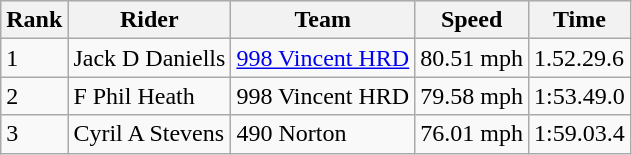<table class="wikitable">
<tr style="background:#efefef;">
<th>Rank</th>
<th>Rider</th>
<th>Team</th>
<th>Speed</th>
<th>Time</th>
</tr>
<tr>
<td>1</td>
<td> 	Jack D Daniells</td>
<td><a href='#'>998 Vincent HRD</a></td>
<td>80.51 mph</td>
<td>1.52.29.6</td>
</tr>
<tr>
<td>2</td>
<td> F Phil Heath</td>
<td>998 Vincent HRD</td>
<td>79.58 mph</td>
<td>1:53.49.0</td>
</tr>
<tr>
<td>3</td>
<td> Cyril A Stevens</td>
<td>490 Norton</td>
<td>76.01 mph</td>
<td>1:59.03.4</td>
</tr>
</table>
